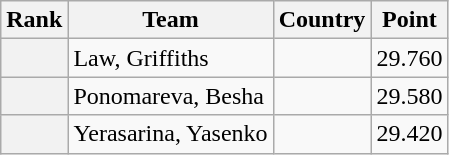<table class="wikitable sortable">
<tr>
<th>Rank</th>
<th>Team</th>
<th>Country</th>
<th>Point</th>
</tr>
<tr>
<th></th>
<td>Law, Griffiths</td>
<td></td>
<td>29.760</td>
</tr>
<tr>
<th></th>
<td>Ponomareva, Besha</td>
<td></td>
<td>29.580</td>
</tr>
<tr>
<th></th>
<td>Yerasarina, Yasenko</td>
<td></td>
<td>29.420</td>
</tr>
</table>
